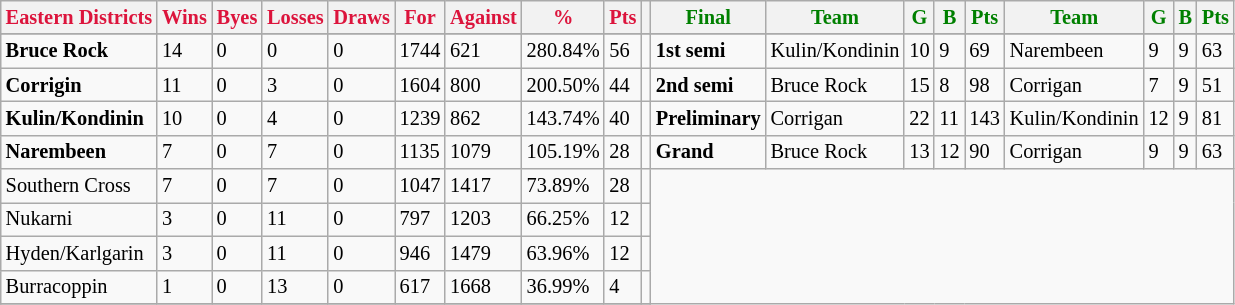<table style="font-size: 85%; text-align: left;" class="wikitable">
<tr>
<th style="color:crimson">Eastern Districts</th>
<th style="color:crimson">Wins</th>
<th style="color:crimson">Byes</th>
<th style="color:crimson">Losses</th>
<th style="color:crimson">Draws</th>
<th style="color:crimson">For</th>
<th style="color:crimson">Against</th>
<th style="color:crimson">%</th>
<th style="color:crimson">Pts</th>
<th></th>
<th style="color:green">Final</th>
<th style="color:green">Team</th>
<th style="color:green">G</th>
<th style="color:green">B</th>
<th style="color:green">Pts</th>
<th style="color:green">Team</th>
<th style="color:green">G</th>
<th style="color:green">B</th>
<th style="color:green">Pts</th>
</tr>
<tr>
</tr>
<tr>
</tr>
<tr>
<td><strong>	Bruce Rock	</strong></td>
<td>14</td>
<td>0</td>
<td>0</td>
<td>0</td>
<td>1744</td>
<td>621</td>
<td>280.84%</td>
<td>56</td>
<td></td>
<td><strong>1st semi</strong></td>
<td>Kulin/Kondinin</td>
<td>10</td>
<td>9</td>
<td>69</td>
<td>Narembeen</td>
<td>9</td>
<td>9</td>
<td>63</td>
</tr>
<tr>
<td><strong>	Corrigin	</strong></td>
<td>11</td>
<td>0</td>
<td>3</td>
<td>0</td>
<td>1604</td>
<td>800</td>
<td>200.50%</td>
<td>44</td>
<td></td>
<td><strong>2nd semi</strong></td>
<td>Bruce Rock</td>
<td>15</td>
<td>8</td>
<td>98</td>
<td>Corrigan</td>
<td>7</td>
<td>9</td>
<td>51</td>
</tr>
<tr>
<td><strong>	Kulin/Kondinin	</strong></td>
<td>10</td>
<td>0</td>
<td>4</td>
<td>0</td>
<td>1239</td>
<td>862</td>
<td>143.74%</td>
<td>40</td>
<td></td>
<td><strong>Preliminary</strong></td>
<td>Corrigan</td>
<td>22</td>
<td>11</td>
<td>143</td>
<td>Kulin/Kondinin</td>
<td>12</td>
<td>9</td>
<td>81</td>
</tr>
<tr>
<td><strong>	Narembeen	</strong></td>
<td>7</td>
<td>0</td>
<td>7</td>
<td>0</td>
<td>1135</td>
<td>1079</td>
<td>105.19%</td>
<td>28</td>
<td></td>
<td><strong>Grand</strong></td>
<td>Bruce Rock</td>
<td>13</td>
<td>12</td>
<td>90</td>
<td>Corrigan</td>
<td>9</td>
<td>9</td>
<td>63</td>
</tr>
<tr>
<td>Southern Cross</td>
<td>7</td>
<td>0</td>
<td>7</td>
<td>0</td>
<td>1047</td>
<td>1417</td>
<td>73.89%</td>
<td>28</td>
<td></td>
</tr>
<tr>
<td>Nukarni</td>
<td>3</td>
<td>0</td>
<td>11</td>
<td>0</td>
<td>797</td>
<td>1203</td>
<td>66.25%</td>
<td>12</td>
<td></td>
</tr>
<tr>
<td>Hyden/Karlgarin</td>
<td>3</td>
<td>0</td>
<td>11</td>
<td>0</td>
<td>946</td>
<td>1479</td>
<td>63.96%</td>
<td>12</td>
<td></td>
</tr>
<tr>
<td>Burracoppin</td>
<td>1</td>
<td>0</td>
<td>13</td>
<td>0</td>
<td>617</td>
<td>1668</td>
<td>36.99%</td>
<td>4</td>
<td></td>
</tr>
<tr>
</tr>
</table>
